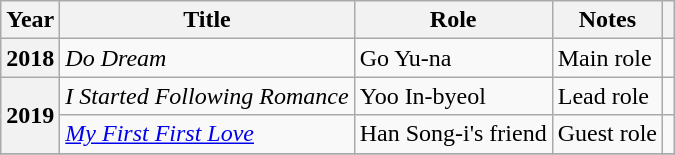<table class="wikitable sortable plainrowheaders">
<tr>
<th scope="col">Year</th>
<th scope="col">Title</th>
<th scope="col">Role</th>
<th scope="col">Notes</th>
<th scope="col" class="unsortable"></th>
</tr>
<tr>
<th scope="row">2018</th>
<td><em>Do Dream</em></td>
<td>Go Yu-na</td>
<td>Main role</td>
<td></td>
</tr>
<tr>
<th scope="row" rowspan="2">2019</th>
<td><em>I Started Following Romance</em></td>
<td>Yoo In-byeol</td>
<td>Lead role</td>
<td></td>
</tr>
<tr>
<td><em><a href='#'>My First First Love</a></em></td>
<td>Han Song-i's friend</td>
<td>Guest role</td>
<td></td>
</tr>
<tr>
</tr>
</table>
